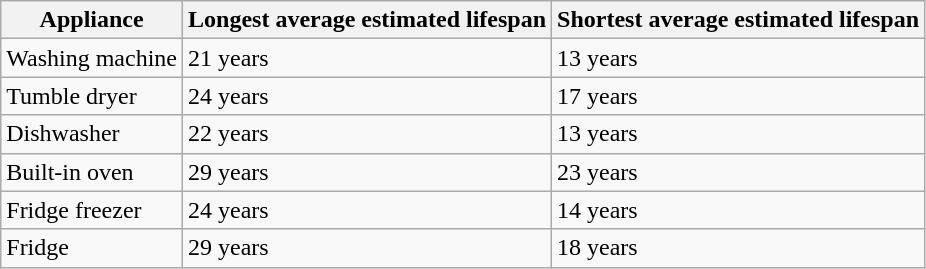<table class="wikitable plainrowheaders sortable">
<tr Appliance life spans>
<th scope="col">Appliance</th>
<th scope="col">Longest average estimated lifespan</th>
<th scope="col">Shortest average estimated lifespan</th>
</tr>
<tr>
<td>Washing machine</td>
<td>21 years</td>
<td>13 years</td>
</tr>
<tr>
<td>Tumble dryer</td>
<td>24 years</td>
<td>17 years</td>
</tr>
<tr>
<td>Dishwasher</td>
<td>22 years</td>
<td>13 years</td>
</tr>
<tr>
<td>Built-in oven</td>
<td>29 years</td>
<td>23 years</td>
</tr>
<tr>
<td>Fridge freezer</td>
<td>24 years</td>
<td>14 years</td>
</tr>
<tr>
<td>Fridge</td>
<td>29 years</td>
<td>18 years</td>
</tr>
</table>
